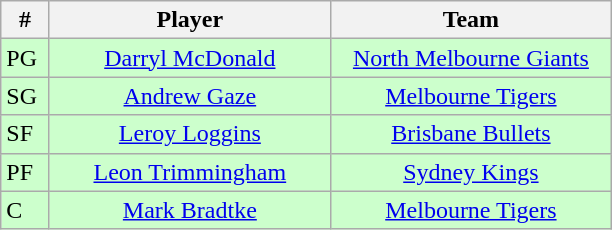<table class="wikitable" style="text-align:center">
<tr>
<th width=25>#</th>
<th width=180>Player</th>
<th width=180>Team</th>
</tr>
<tr style="background:#cfc;">
<td align=left>PG</td>
<td><a href='#'>Darryl McDonald</a></td>
<td><a href='#'>North Melbourne Giants</a></td>
</tr>
<tr style="background:#cfc;">
<td align=left>SG</td>
<td><a href='#'>Andrew Gaze</a></td>
<td><a href='#'>Melbourne Tigers</a></td>
</tr>
<tr style="background:#cfc;">
<td align=left>SF</td>
<td><a href='#'>Leroy Loggins</a></td>
<td><a href='#'>Brisbane Bullets</a></td>
</tr>
<tr style="background:#cfc;">
<td align=left>PF</td>
<td><a href='#'>Leon Trimmingham</a></td>
<td><a href='#'>Sydney Kings</a></td>
</tr>
<tr style="background:#cfc;">
<td align=left>C</td>
<td><a href='#'>Mark Bradtke</a></td>
<td><a href='#'>Melbourne Tigers</a></td>
</tr>
</table>
